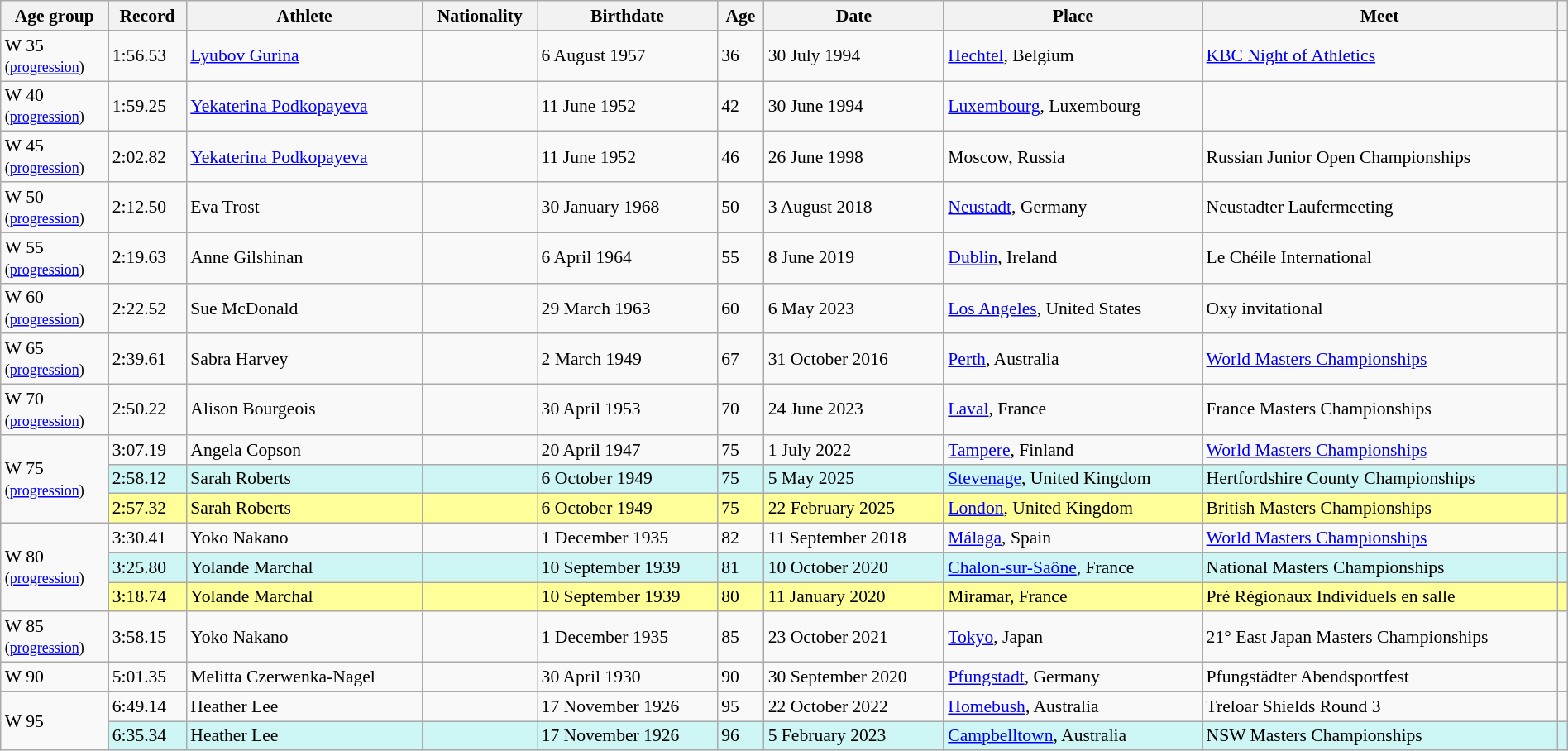<table class="wikitable" style="font-size:90%; width: 100%;">
<tr>
<th>Age group</th>
<th>Record</th>
<th>Athlete</th>
<th>Nationality</th>
<th>Birthdate</th>
<th>Age</th>
<th>Date</th>
<th>Place</th>
<th>Meet</th>
<th></th>
</tr>
<tr>
<td>W 35 <br><small>(<a href='#'>progression</a>)</small></td>
<td>1:56.53</td>
<td><a href='#'>Lyubov Gurina</a></td>
<td></td>
<td>6 August 1957</td>
<td>36</td>
<td>30 July 1994</td>
<td><a href='#'>Hechtel</a>, Belgium</td>
<td><a href='#'>KBC Night of Athletics</a></td>
<td></td>
</tr>
<tr>
<td>W 40 <br><small>(<a href='#'>progression</a>)</small></td>
<td>1:59.25</td>
<td><a href='#'>Yekaterina Podkopayeva</a></td>
<td></td>
<td>11 June 1952</td>
<td>42</td>
<td>30 June 1994</td>
<td><a href='#'>Luxembourg</a>, Luxembourg</td>
<td></td>
<td></td>
</tr>
<tr>
<td>W 45 <br><small>(<a href='#'>progression</a>)</small></td>
<td>2:02.82</td>
<td><a href='#'>Yekaterina Podkopayeva</a></td>
<td></td>
<td>11 June 1952</td>
<td>46</td>
<td>26 June 1998</td>
<td>Moscow, Russia</td>
<td>Russian Junior Open Championships</td>
<td></td>
</tr>
<tr>
<td>W 50 <br><small>(<a href='#'>progression</a>)</small></td>
<td>2:12.50</td>
<td>Eva Trost</td>
<td></td>
<td>30 January 1968</td>
<td>50</td>
<td>3 August 2018</td>
<td><a href='#'>Neustadt</a>, Germany</td>
<td>Neustadter Laufermeeting</td>
<td></td>
</tr>
<tr>
<td>W 55 <br><small>(<a href='#'>progression</a>)</small></td>
<td>2:19.63</td>
<td>Anne Gilshinan</td>
<td></td>
<td>6 April 1964</td>
<td>55</td>
<td>8 June 2019</td>
<td><a href='#'>Dublin</a>, Ireland</td>
<td>Le Chéile International</td>
<td></td>
</tr>
<tr>
<td>W 60 <br><small>(<a href='#'>progression</a>)</small></td>
<td>2:22.52</td>
<td>Sue McDonald</td>
<td></td>
<td>29 March 1963</td>
<td>60</td>
<td>6 May 2023</td>
<td><a href='#'>Los Angeles</a>, United States</td>
<td>Oxy invitational</td>
<td></td>
</tr>
<tr>
<td>W 65 <br><small>(<a href='#'>progression</a>)</small></td>
<td>2:39.61</td>
<td>Sabra Harvey</td>
<td></td>
<td>2 March 1949</td>
<td>67</td>
<td>31 October 2016</td>
<td><a href='#'>Perth</a>, Australia</td>
<td><a href='#'>World Masters Championships</a></td>
<td></td>
</tr>
<tr>
<td>W 70 <br><small>(<a href='#'>progression</a>)</small></td>
<td>2:50.22</td>
<td>Alison Bourgeois</td>
<td></td>
<td>30 April 1953</td>
<td>70</td>
<td>24 June 2023</td>
<td><a href='#'>Laval</a>, France</td>
<td>France Masters Championships</td>
<td></td>
</tr>
<tr>
<td rowspan="3">W 75 <br><small>(<a href='#'>progression</a>)</small></td>
<td>3:07.19</td>
<td>Angela Copson</td>
<td></td>
<td>20 April 1947</td>
<td>75</td>
<td>1 July 2022</td>
<td><a href='#'>Tampere</a>, Finland</td>
<td><a href='#'>World Masters Championships</a></td>
<td></td>
</tr>
<tr style="background:#cef6f5;">
<td>2:58.12</td>
<td>Sarah Roberts</td>
<td></td>
<td>6 October 1949</td>
<td>75</td>
<td>5 May 2025</td>
<td><a href='#'>Stevenage</a>, United Kingdom</td>
<td>Hertfordshire County Championships</td>
<td></td>
</tr>
<tr style="background:#ff9;">
<td>2:57.32 </td>
<td>Sarah Roberts</td>
<td></td>
<td>6 October 1949</td>
<td>75</td>
<td>22 February 2025</td>
<td><a href='#'>London</a>, United Kingdom</td>
<td>British Masters Championships</td>
<td></td>
</tr>
<tr>
<td rowspan=3>W 80 <br><small>(<a href='#'>progression</a>)</small></td>
<td>3:30.41</td>
<td>Yoko Nakano</td>
<td></td>
<td>1 December 1935</td>
<td>82</td>
<td>11 September 2018</td>
<td><a href='#'>Málaga</a>, Spain</td>
<td><a href='#'>World Masters Championships</a></td>
<td></td>
</tr>
<tr style="background:#cef6f5;">
<td>3:25.80</td>
<td>Yolande Marchal</td>
<td></td>
<td>10 September 1939</td>
<td>81</td>
<td>10 October 2020</td>
<td><a href='#'>Chalon-sur-Saône</a>, France</td>
<td>National Masters Championships</td>
<td></td>
</tr>
<tr style="background:#ff9;">
<td>3:18.74 </td>
<td>Yolande Marchal</td>
<td></td>
<td>10 September 1939</td>
<td>80</td>
<td>11 January 2020</td>
<td>Miramar, France</td>
<td>Pré Régionaux Individuels en salle</td>
<td></td>
</tr>
<tr>
<td>W 85 <br><small>(<a href='#'>progression</a>)</small></td>
<td>3:58.15</td>
<td>Yoko Nakano</td>
<td></td>
<td>1 December 1935</td>
<td>85</td>
<td>23 October 2021</td>
<td><a href='#'>Tokyo</a>, Japan</td>
<td>21° East Japan Masters Championships</td>
<td></td>
</tr>
<tr>
<td>W 90</td>
<td>5:01.35</td>
<td>Melitta Czerwenka-Nagel</td>
<td></td>
<td>30 April 1930</td>
<td>90</td>
<td>30 September 2020</td>
<td><a href='#'>Pfungstadt</a>, Germany</td>
<td>Pfungstädter Abendsportfest</td>
<td></td>
</tr>
<tr>
<td rowspan=2>W 95</td>
<td>6:49.14</td>
<td>Heather Lee</td>
<td></td>
<td>17 November 1926</td>
<td>95</td>
<td>22 October 2022</td>
<td><a href='#'>Homebush</a>, Australia</td>
<td>Treloar Shields Round 3</td>
<td></td>
</tr>
<tr style="background:#cef6f5;">
<td>6:35.34</td>
<td>Heather Lee</td>
<td></td>
<td>17 November 1926</td>
<td>96</td>
<td>5 February 2023</td>
<td><a href='#'>Campbelltown</a>, Australia</td>
<td>NSW Masters Championships</td>
<td></td>
</tr>
</table>
